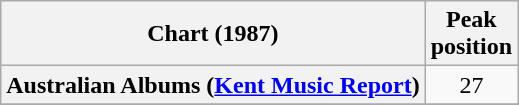<table class="wikitable sortable plainrowheaders">
<tr>
<th>Chart (1987)</th>
<th>Peak<br>position</th>
</tr>
<tr>
<th scope="row">Australian Albums (<a href='#'>Kent Music Report</a>)</th>
<td style="text-align:center;">27</td>
</tr>
<tr>
</tr>
<tr>
</tr>
<tr>
</tr>
</table>
